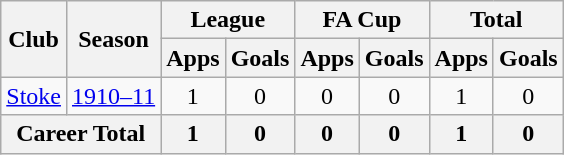<table class="wikitable" style="text-align: center;">
<tr>
<th rowspan="2">Club</th>
<th rowspan="2">Season</th>
<th colspan="2">League</th>
<th colspan="2">FA Cup</th>
<th colspan="2">Total</th>
</tr>
<tr>
<th>Apps</th>
<th>Goals</th>
<th>Apps</th>
<th>Goals</th>
<th>Apps</th>
<th>Goals</th>
</tr>
<tr>
<td><a href='#'>Stoke</a></td>
<td><a href='#'>1910–11</a></td>
<td>1</td>
<td>0</td>
<td>0</td>
<td>0</td>
<td>1</td>
<td>0</td>
</tr>
<tr>
<th colspan="2">Career Total</th>
<th>1</th>
<th>0</th>
<th>0</th>
<th>0</th>
<th>1</th>
<th>0</th>
</tr>
</table>
